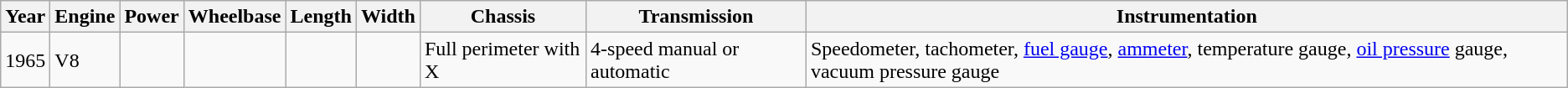<table class="wikitable">
<tr>
<th>Year</th>
<th>Engine</th>
<th>Power</th>
<th>Wheelbase</th>
<th>Length</th>
<th>Width</th>
<th>Chassis</th>
<th>Transmission</th>
<th>Instrumentation</th>
</tr>
<tr>
<td>1965</td>
<td> V8</td>
<td></td>
<td></td>
<td></td>
<td></td>
<td>Full perimeter with X</td>
<td>4-speed manual or automatic</td>
<td>Speedometer, tachometer, <a href='#'>fuel gauge</a>, <a href='#'>ammeter</a>, temperature gauge, <a href='#'>oil pressure</a> gauge, vacuum pressure gauge</td>
</tr>
</table>
